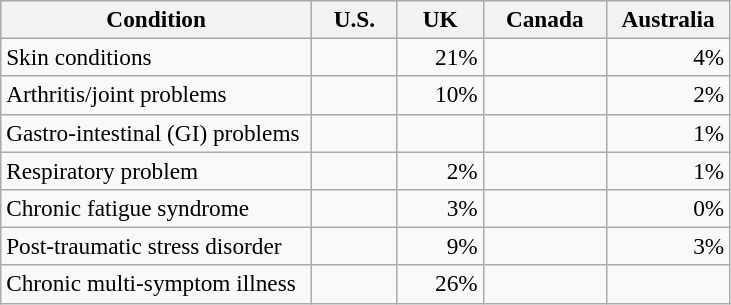<table class="wikitable sortable" style="font-size:97%; text-align:right;">
<tr>
<th width="200px">Condition</th>
<th width="50px">U.S.</th>
<th width="50px">UK</th>
<th width="75px">Canada</th>
<th width="75px">Australia</th>
</tr>
<tr>
<td align="left">Skin conditions</td>
<td></td>
<td>21%</td>
<td></td>
<td>4%</td>
</tr>
<tr>
<td align="left">Arthritis/joint problems</td>
<td></td>
<td>10%</td>
<td></td>
<td>2%</td>
</tr>
<tr>
<td align="left">Gastro-intestinal (GI) problems</td>
<td></td>
<td></td>
<td></td>
<td>1%</td>
</tr>
<tr>
<td align="left">Respiratory problem</td>
<td></td>
<td>2%</td>
<td></td>
<td>1%</td>
</tr>
<tr>
<td align="left">Chronic fatigue syndrome</td>
<td></td>
<td>3%</td>
<td></td>
<td>0%</td>
</tr>
<tr>
<td align="left">Post-traumatic stress disorder</td>
<td></td>
<td>9%</td>
<td></td>
<td>3%</td>
</tr>
<tr>
<td align="left">Chronic multi-symptom illness</td>
<td></td>
<td>26%</td>
<td></td>
<td></td>
</tr>
</table>
